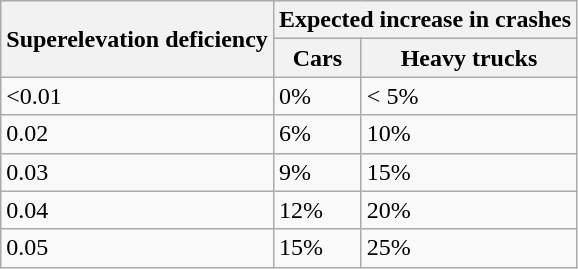<table class="wikitable">
<tr>
<th rowspan=2>Superelevation deficiency</th>
<th colspan=2>Expected increase in crashes</th>
</tr>
<tr>
<th>Cars</th>
<th>Heavy trucks</th>
</tr>
<tr>
<td><0.01</td>
<td>0%</td>
<td>< 5%</td>
</tr>
<tr>
<td>0.02</td>
<td>6%</td>
<td>10%</td>
</tr>
<tr>
<td>0.03</td>
<td>9%</td>
<td>15%</td>
</tr>
<tr>
<td>0.04</td>
<td>12%</td>
<td>20%</td>
</tr>
<tr>
<td>0.05</td>
<td>15%</td>
<td>25%</td>
</tr>
</table>
